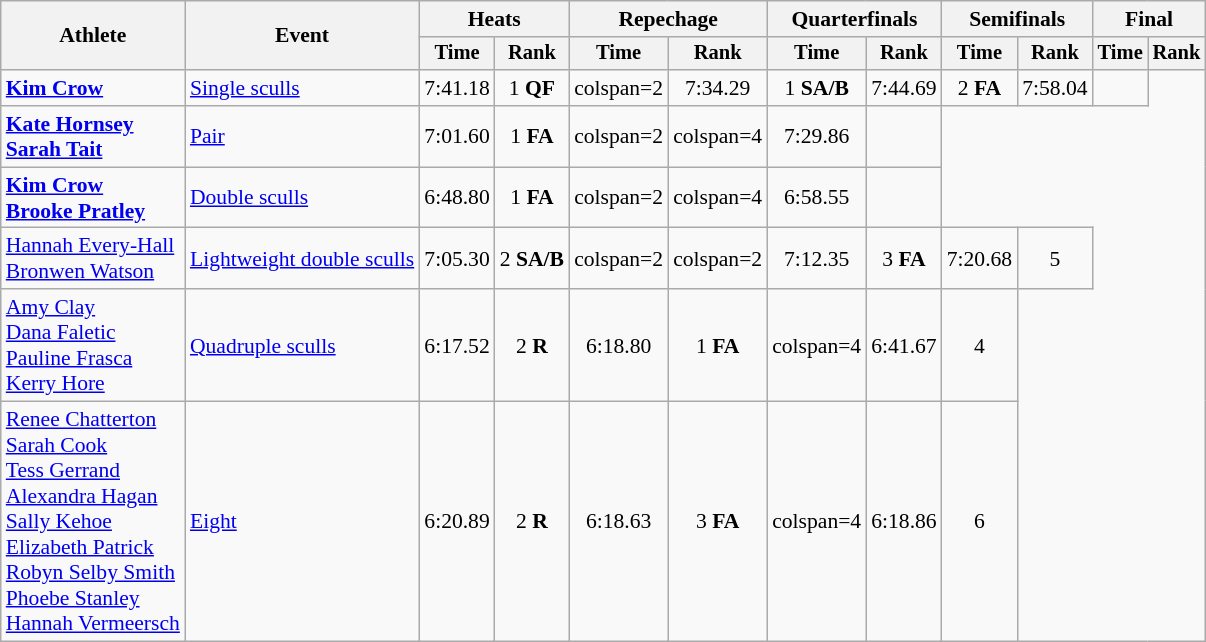<table class="wikitable" style="font-size:90%">
<tr>
<th rowspan="2">Athlete</th>
<th rowspan="2">Event</th>
<th colspan="2">Heats</th>
<th colspan="2">Repechage</th>
<th colspan=2>Quarterfinals</th>
<th colspan="2">Semifinals</th>
<th colspan="2">Final</th>
</tr>
<tr style="font-size:95%">
<th>Time</th>
<th>Rank</th>
<th>Time</th>
<th>Rank</th>
<th>Time</th>
<th>Rank</th>
<th>Time</th>
<th>Rank</th>
<th>Time</th>
<th>Rank</th>
</tr>
<tr align=center>
<td align=left><strong><a href='#'>Kim Crow</a></strong></td>
<td align=left><a href='#'>Single sculls</a></td>
<td>7:41.18</td>
<td>1 <strong>QF</strong></td>
<td>colspan=2 </td>
<td>7:34.29</td>
<td>1 <strong>SA/B</strong></td>
<td>7:44.69</td>
<td>2 <strong>FA</strong></td>
<td>7:58.04</td>
<td></td>
</tr>
<tr align=center>
<td align=left><strong><a href='#'>Kate Hornsey</a> <br> <a href='#'>Sarah Tait</a></strong></td>
<td align=left><a href='#'>Pair</a></td>
<td>7:01.60</td>
<td>1 <strong>FA</strong></td>
<td>colspan=2 </td>
<td>colspan=4 </td>
<td>7:29.86</td>
<td></td>
</tr>
<tr align=center>
<td align=left><strong><a href='#'>Kim Crow</a><br> <a href='#'>Brooke Pratley</a></strong></td>
<td align=left><a href='#'>Double sculls</a></td>
<td>6:48.80</td>
<td>1 <strong>FA</strong></td>
<td>colspan=2 </td>
<td>colspan=4 </td>
<td>6:58.55</td>
<td></td>
</tr>
<tr align=center>
<td align=left><a href='#'>Hannah Every-Hall</a> <br> <a href='#'>Bronwen Watson</a></td>
<td align=left><a href='#'>Lightweight double sculls</a></td>
<td>7:05.30</td>
<td>2 <strong>SA/B</strong></td>
<td>colspan=2 </td>
<td>colspan=2 </td>
<td>7:12.35</td>
<td>3 <strong>FA</strong></td>
<td>7:20.68</td>
<td>5</td>
</tr>
<tr align=center>
<td align=left><a href='#'>Amy Clay</a> <br> <a href='#'>Dana Faletic</a> <br> <a href='#'>Pauline Frasca</a> <br> <a href='#'>Kerry Hore</a></td>
<td align=left><a href='#'>Quadruple sculls</a></td>
<td>6:17.52</td>
<td>2 <strong>R</strong></td>
<td>6:18.80</td>
<td>1 <strong>FA</strong></td>
<td>colspan=4 </td>
<td>6:41.67</td>
<td>4</td>
</tr>
<tr align=center>
<td align=left><a href='#'>Renee Chatterton</a> <br> <a href='#'>Sarah Cook</a> <br> <a href='#'>Tess Gerrand</a> <br> <a href='#'>Alexandra Hagan</a>  <br> <a href='#'>Sally Kehoe</a> <br> <a href='#'>Elizabeth Patrick</a> <br> <a href='#'>Robyn Selby Smith</a> <br> <a href='#'>Phoebe Stanley</a> <br> <a href='#'>Hannah Vermeersch</a></td>
<td align=left><a href='#'>Eight</a></td>
<td>6:20.89</td>
<td>2 <strong>R</strong></td>
<td>6:18.63</td>
<td>3 <strong>FA</strong></td>
<td>colspan=4 </td>
<td>6:18.86</td>
<td>6</td>
</tr>
</table>
